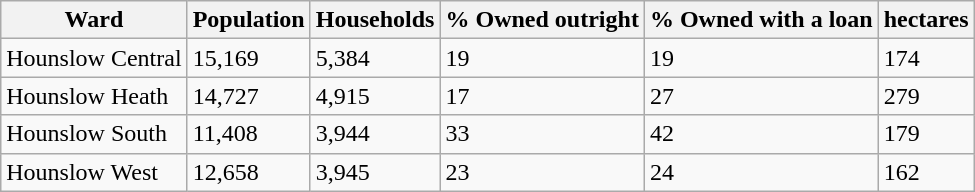<table class="wikitable">
<tr>
<th>Ward</th>
<th>Population</th>
<th>Households</th>
<th>% Owned outright</th>
<th>% Owned with a loan</th>
<th>hectares</th>
</tr>
<tr>
<td>Hounslow Central</td>
<td>15,169</td>
<td>5,384</td>
<td>19</td>
<td>19</td>
<td>174</td>
</tr>
<tr>
<td>Hounslow Heath</td>
<td>14,727</td>
<td>4,915</td>
<td>17</td>
<td>27</td>
<td>279</td>
</tr>
<tr>
<td>Hounslow South</td>
<td>11,408</td>
<td>3,944</td>
<td>33</td>
<td>42</td>
<td>179</td>
</tr>
<tr>
<td>Hounslow West</td>
<td>12,658</td>
<td>3,945</td>
<td>23</td>
<td>24</td>
<td>162</td>
</tr>
</table>
